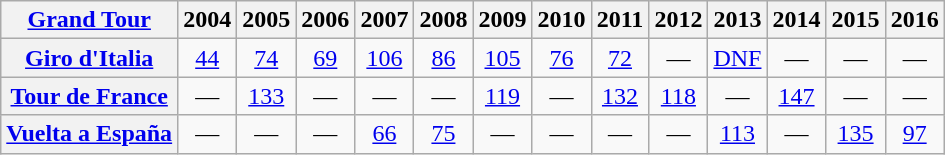<table class="wikitable plainrowheaders">
<tr>
<th scope="col"><a href='#'>Grand Tour</a></th>
<th scope="col">2004</th>
<th scope="col">2005</th>
<th scope="col">2006</th>
<th scope="col">2007</th>
<th scope="col">2008</th>
<th scope="col">2009</th>
<th scope="col">2010</th>
<th scope="col">2011</th>
<th scope="col">2012</th>
<th scope="col">2013</th>
<th scope="col">2014</th>
<th scope="col">2015</th>
<th scope="col">2016</th>
</tr>
<tr style="text-align:center;">
<th scope="row"> <a href='#'>Giro d'Italia</a></th>
<td align="center"><a href='#'>44</a></td>
<td align="center"><a href='#'>74</a></td>
<td align="center"><a href='#'>69</a></td>
<td align="center"><a href='#'>106</a></td>
<td align="center"><a href='#'>86</a></td>
<td align="center"><a href='#'>105</a></td>
<td align="center"><a href='#'>76</a></td>
<td align="center"><a href='#'>72</a></td>
<td>—</td>
<td align="center"><a href='#'>DNF</a></td>
<td>—</td>
<td>—</td>
<td>—</td>
</tr>
<tr style="text-align:center;">
<th scope="row"> <a href='#'>Tour de France</a></th>
<td>—</td>
<td align="center"><a href='#'>133</a></td>
<td>—</td>
<td>—</td>
<td>—</td>
<td align="center"><a href='#'>119</a></td>
<td>—</td>
<td align="center"><a href='#'>132</a></td>
<td align="center"><a href='#'>118</a></td>
<td>—</td>
<td align="center"><a href='#'>147</a></td>
<td>—</td>
<td>—</td>
</tr>
<tr style="text-align:center;">
<th scope="row"> <a href='#'>Vuelta a España</a></th>
<td>—</td>
<td>—</td>
<td>—</td>
<td align="center"><a href='#'>66</a></td>
<td align="center"><a href='#'>75</a></td>
<td>—</td>
<td>—</td>
<td>—</td>
<td>—</td>
<td align="center"><a href='#'>113</a></td>
<td>—</td>
<td align="center"><a href='#'>135</a></td>
<td align="center"><a href='#'>97</a></td>
</tr>
</table>
